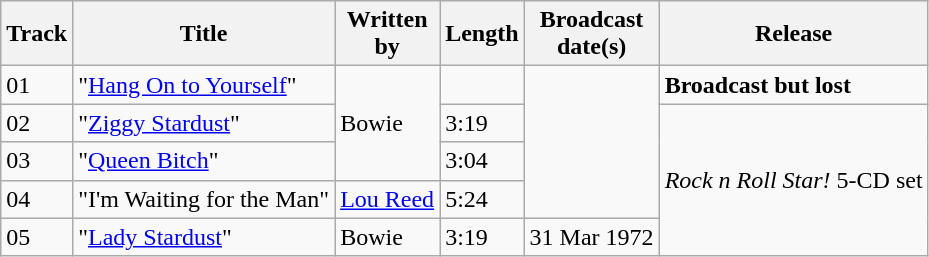<table class="wikitable">
<tr>
<th>Track</th>
<th>Title</th>
<th>Written<br> by</th>
<th>Length</th>
<th>Broadcast<br> date(s)</th>
<th>Release</th>
</tr>
<tr>
<td>01</td>
<td>"<a href='#'>Hang On to Yourself</a>"</td>
<td rowspan="3">Bowie</td>
<td></td>
<td rowspan="4"></td>
<td><strong>Broadcast but lost</strong></td>
</tr>
<tr>
<td>02</td>
<td>"<a href='#'>Ziggy Stardust</a>"</td>
<td>3:19</td>
<td rowspan="4"><em>Rock n Roll Star!</em> 5-CD set</td>
</tr>
<tr>
<td>03</td>
<td>"<a href='#'>Queen Bitch</a>"</td>
<td>3:04</td>
</tr>
<tr>
<td>04</td>
<td>"I'm Waiting for the Man"</td>
<td><a href='#'>Lou Reed</a></td>
<td>5:24</td>
</tr>
<tr>
<td>05</td>
<td>"<a href='#'>Lady Stardust</a>"</td>
<td>Bowie</td>
<td>3:19</td>
<td>31 Mar 1972</td>
</tr>
</table>
